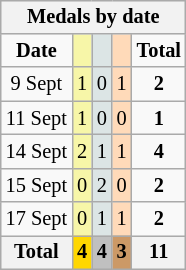<table class="wikitable" style="font-size:85%; float:right">
<tr bgcolor="#efefef">
<th colspan=6><strong>Medals by date</strong></th>
</tr>
<tr align=center>
<td><strong>Date</strong></td>
<td bgcolor=#f7f6a8></td>
<td bgcolor=#dce5e5></td>
<td bgcolor=#ffdab9></td>
<td><strong>Total</strong></td>
</tr>
<tr align=center>
<td>9 Sept</td>
<td style="background:#F7F6A8;">1</td>
<td style="background:#DCE5E5;">0</td>
<td style="background:#FFDAB9;">1</td>
<td><strong>2</strong></td>
</tr>
<tr align=center>
<td>11 Sept</td>
<td style="background:#F7F6A8;">1</td>
<td style="background:#DCE5E5;">0</td>
<td style="background:#FFDAB9;">0</td>
<td><strong>1</strong></td>
</tr>
<tr align=center>
<td>14 Sept</td>
<td style="background:#F7F6A8;">2</td>
<td style="background:#DCE5E5;">1</td>
<td style="background:#FFDAB9;">1</td>
<td><strong>4</strong></td>
</tr>
<tr align=center>
<td>15 Sept</td>
<td style="background:#F7F6A8;">0</td>
<td style="background:#DCE5E5;">2</td>
<td style="background:#FFDAB9;">0</td>
<td><strong>2</strong></td>
</tr>
<tr align=center>
<td>17 Sept</td>
<td style="background:#F7F6A8;">0</td>
<td style="background:#DCE5E5;">1</td>
<td style="background:#FFDAB9;">1</td>
<td><strong>2</strong></td>
</tr>
<tr align=center>
<th><strong>Total</strong></th>
<th style="background:gold;"><strong>4</strong></th>
<th style="background:silver;"><strong>4</strong></th>
<th style="background:#c96;"><strong>3</strong></th>
<th><strong>11</strong></th>
</tr>
</table>
